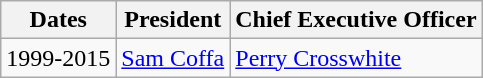<table class="wikitable">
<tr>
<th>Dates</th>
<th>President</th>
<th>Chief Executive Officer</th>
</tr>
<tr>
<td>1999-2015</td>
<td><a href='#'>Sam Coffa</a></td>
<td><a href='#'>Perry Crosswhite</a></td>
</tr>
</table>
